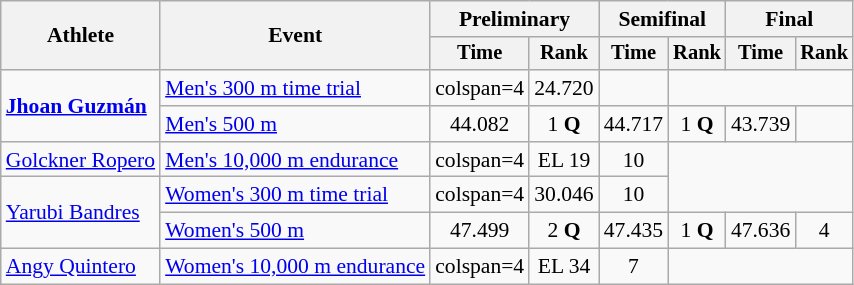<table class=wikitable style=font-size:90%;text-align:center>
<tr>
<th rowspan=2>Athlete</th>
<th rowspan=2>Event</th>
<th colspan=2>Preliminary</th>
<th colspan=2>Semifinal</th>
<th colspan=2>Final</th>
</tr>
<tr style=font-size:95%>
<th>Time</th>
<th>Rank</th>
<th>Time</th>
<th>Rank</th>
<th>Time</th>
<th>Rank</th>
</tr>
<tr>
<td align=left rowspan=2><strong><a href='#'>Jhoan Guzmán</a></strong></td>
<td align=left><a href='#'>Men's 300 m time trial</a></td>
<td>colspan=4 </td>
<td>24.720</td>
<td></td>
</tr>
<tr>
<td align=left><a href='#'>Men's 500 m</a></td>
<td>44.082</td>
<td>1 <strong>Q</strong></td>
<td>44.717</td>
<td>1 <strong>Q</strong></td>
<td>43.739</td>
<td></td>
</tr>
<tr>
<td align=left><a href='#'>Golckner Ropero</a></td>
<td align=left><a href='#'>Men's 10,000 m endurance</a></td>
<td>colspan=4 </td>
<td>EL 19</td>
<td>10</td>
</tr>
<tr>
<td align=left rowspan=2><a href='#'>Yarubi Bandres</a></td>
<td align=left><a href='#'>Women's 300 m time trial</a></td>
<td>colspan=4 </td>
<td>30.046</td>
<td>10</td>
</tr>
<tr>
<td align=left><a href='#'>Women's 500 m</a></td>
<td>47.499</td>
<td>2 <strong>Q</strong></td>
<td>47.435</td>
<td>1 <strong>Q</strong></td>
<td>47.636</td>
<td>4</td>
</tr>
<tr>
<td align=left><a href='#'>Angy Quintero</a></td>
<td align=left><a href='#'>Women's 10,000 m endurance</a></td>
<td>colspan=4 </td>
<td>EL 34</td>
<td>7</td>
</tr>
</table>
